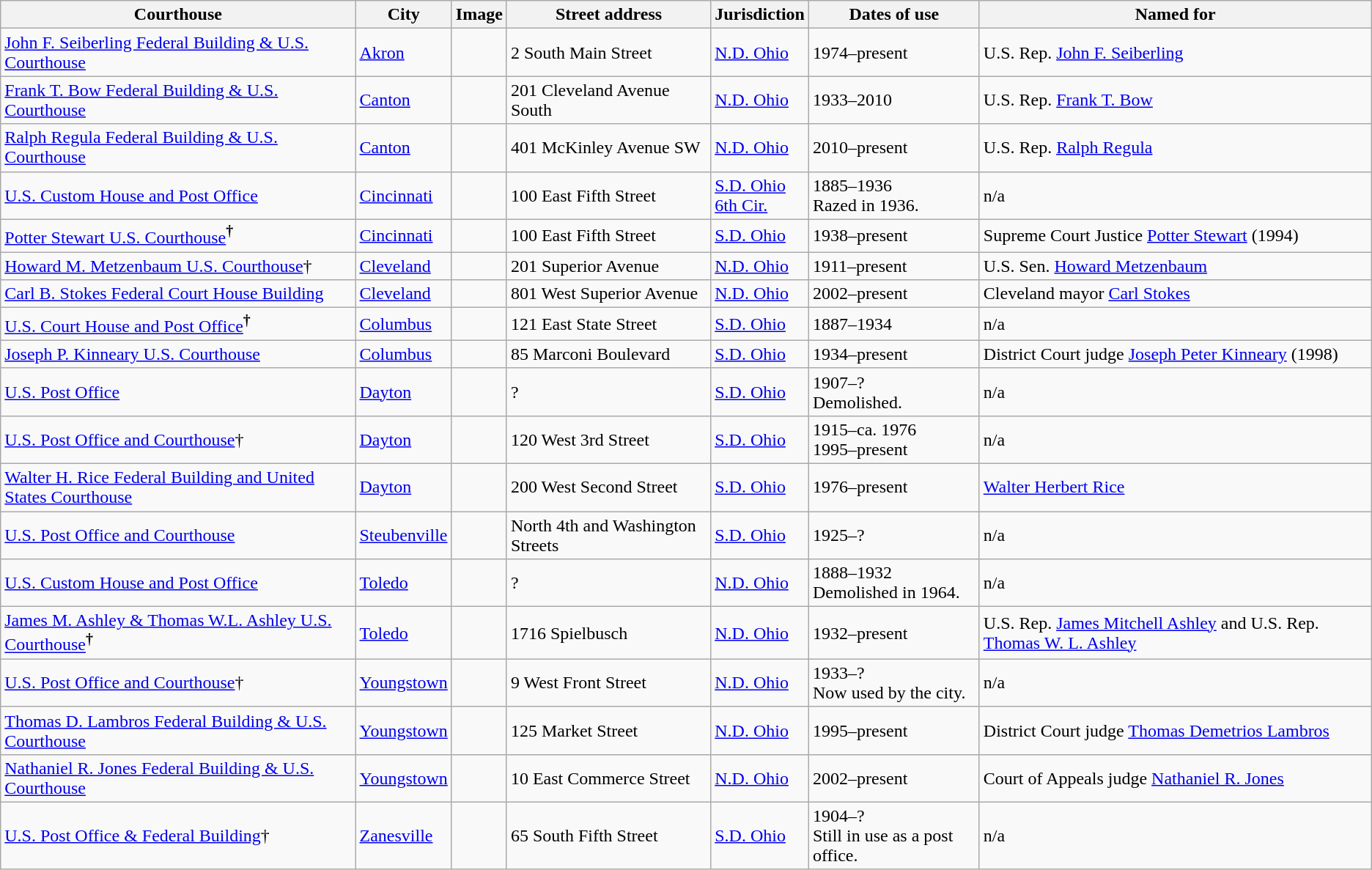<table class="wikitable sortable sticky-header sort-under">
<tr>
<th>Courthouse</th>
<th>City</th>
<th>Image</th>
<th>Street address</th>
<th>Jurisdiction</th>
<th>Dates of use</th>
<th>Named for</th>
</tr>
<tr>
<td><a href='#'>John F. Seiberling Federal Building & U.S. Courthouse</a></td>
<td><a href='#'>Akron</a></td>
<td></td>
<td>2 South Main Street</td>
<td><a href='#'>N.D. Ohio</a></td>
<td>1974–present</td>
<td>U.S. Rep. <a href='#'>John F. Seiberling</a></td>
</tr>
<tr>
<td><a href='#'>Frank T. Bow Federal Building & U.S. Courthouse</a></td>
<td><a href='#'>Canton</a></td>
<td></td>
<td>201 Cleveland Avenue South</td>
<td><a href='#'>N.D. Ohio</a></td>
<td>1933–2010</td>
<td>U.S. Rep. <a href='#'>Frank T. Bow</a></td>
</tr>
<tr>
<td><a href='#'>Ralph Regula Federal Building & U.S. Courthouse</a></td>
<td><a href='#'>Canton</a></td>
<td></td>
<td>401 McKinley Avenue SW</td>
<td><a href='#'>N.D. Ohio</a></td>
<td>2010–present</td>
<td>U.S. Rep. <a href='#'>Ralph Regula</a></td>
</tr>
<tr>
<td><a href='#'>U.S. Custom House and Post Office</a></td>
<td><a href='#'>Cincinnati</a></td>
<td></td>
<td>100 East Fifth Street</td>
<td><a href='#'>S.D. Ohio</a><br><a href='#'>6th Cir.</a></td>
<td>1885–1936<br>Razed in 1936.</td>
<td>n/a</td>
</tr>
<tr>
<td><a href='#'>Potter Stewart U.S. Courthouse</a><strong><sup>†</sup></strong></td>
<td><a href='#'>Cincinnati</a></td>
<td></td>
<td>100 East Fifth Street</td>
<td><a href='#'>S.D. Ohio</a></td>
<td>1938–present</td>
<td>Supreme Court Justice <a href='#'>Potter Stewart</a> (1994)</td>
</tr>
<tr>
<td><a href='#'>Howard M. Metzenbaum U.S. Courthouse</a>†</td>
<td><a href='#'>Cleveland</a></td>
<td></td>
<td>201 Superior Avenue</td>
<td><a href='#'>N.D. Ohio</a></td>
<td>1911–present</td>
<td>U.S. Sen. <a href='#'>Howard Metzenbaum</a></td>
</tr>
<tr>
<td><a href='#'>Carl B. Stokes Federal Court House Building</a></td>
<td><a href='#'>Cleveland</a></td>
<td></td>
<td>801 West Superior Avenue</td>
<td><a href='#'>N.D. Ohio</a></td>
<td>2002–present</td>
<td>Cleveland mayor <a href='#'>Carl Stokes</a></td>
</tr>
<tr>
<td><a href='#'>U.S. Court House and Post Office</a><strong><sup>†</sup></strong></td>
<td><a href='#'>Columbus</a></td>
<td></td>
<td>121 East State Street</td>
<td><a href='#'>S.D. Ohio</a></td>
<td>1887–1934</td>
<td>n/a</td>
</tr>
<tr>
<td><a href='#'>Joseph P. Kinneary U.S. Courthouse</a></td>
<td><a href='#'>Columbus</a></td>
<td></td>
<td>85 Marconi Boulevard</td>
<td><a href='#'>S.D. Ohio</a></td>
<td>1934–present</td>
<td>District Court judge <a href='#'>Joseph Peter Kinneary</a> (1998)</td>
</tr>
<tr>
<td><a href='#'>U.S. Post Office</a></td>
<td><a href='#'>Dayton</a></td>
<td></td>
<td>?</td>
<td><a href='#'>S.D. Ohio</a></td>
<td>1907–?<br>Demolished.</td>
<td>n/a</td>
</tr>
<tr>
<td><a href='#'>U.S. Post Office and Courthouse</a>†</td>
<td><a href='#'>Dayton</a></td>
<td></td>
<td>120 West 3rd Street</td>
<td><a href='#'>S.D. Ohio</a></td>
<td>1915–ca. 1976<br>1995–present</td>
<td>n/a</td>
</tr>
<tr>
<td><a href='#'>Walter H. Rice Federal Building and United States Courthouse</a></td>
<td><a href='#'>Dayton</a></td>
<td></td>
<td>200 West Second Street</td>
<td><a href='#'>S.D. Ohio</a></td>
<td>1976–present</td>
<td><a href='#'>Walter Herbert Rice</a></td>
</tr>
<tr>
<td><a href='#'>U.S. Post Office and Courthouse</a></td>
<td><a href='#'>Steubenville</a></td>
<td></td>
<td>North 4th and Washington Streets</td>
<td><a href='#'>S.D. Ohio</a></td>
<td>1925–?</td>
<td>n/a</td>
</tr>
<tr>
<td><a href='#'>U.S. Custom House and Post Office</a></td>
<td><a href='#'>Toledo</a></td>
<td></td>
<td>?</td>
<td><a href='#'>N.D. Ohio</a></td>
<td>1888–1932<br>Demolished in 1964.</td>
<td>n/a</td>
</tr>
<tr>
<td><a href='#'>James M. Ashley & Thomas W.L. Ashley U.S. Courthouse</a><strong><sup>†</sup></strong></td>
<td><a href='#'>Toledo</a></td>
<td></td>
<td>1716 Spielbusch</td>
<td><a href='#'>N.D. Ohio</a></td>
<td>1932–present</td>
<td>U.S. Rep. <a href='#'>James Mitchell Ashley</a> and U.S. Rep. <a href='#'>Thomas W. L. Ashley</a></td>
</tr>
<tr>
<td><a href='#'>U.S. Post Office and Courthouse</a>†</td>
<td><a href='#'>Youngstown</a></td>
<td></td>
<td>9 West Front Street</td>
<td><a href='#'>N.D. Ohio</a></td>
<td>1933–?<br>Now used by the city.</td>
<td>n/a</td>
</tr>
<tr>
<td><a href='#'>Thomas D. Lambros Federal Building & U.S. Courthouse</a></td>
<td><a href='#'>Youngstown</a></td>
<td></td>
<td>125 Market Street</td>
<td><a href='#'>N.D. Ohio</a></td>
<td>1995–present</td>
<td>District Court judge <a href='#'>Thomas Demetrios Lambros</a></td>
</tr>
<tr>
<td><a href='#'>Nathaniel R. Jones Federal Building & U.S. Courthouse</a></td>
<td><a href='#'>Youngstown</a></td>
<td></td>
<td>10 East Commerce Street</td>
<td><a href='#'>N.D. Ohio</a></td>
<td>2002–present</td>
<td>Court of Appeals judge <a href='#'>Nathaniel R. Jones</a></td>
</tr>
<tr>
<td><a href='#'>U.S. Post Office & Federal Building</a>†</td>
<td><a href='#'>Zanesville</a></td>
<td></td>
<td>65 South Fifth Street</td>
<td><a href='#'>S.D. Ohio</a></td>
<td>1904–?<br>Still in use as a post office.</td>
<td>n/a</td>
</tr>
</table>
